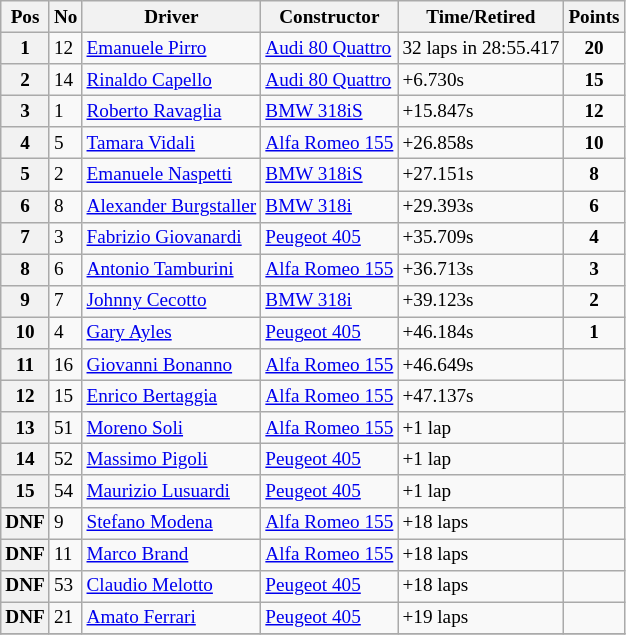<table class="wikitable" style="font-size: 80%;">
<tr>
<th>Pos</th>
<th>No</th>
<th>Driver</th>
<th>Constructor</th>
<th>Time/Retired</th>
<th>Points</th>
</tr>
<tr>
<th>1</th>
<td>12</td>
<td> <a href='#'>Emanuele Pirro</a></td>
<td><a href='#'>Audi 80 Quattro</a></td>
<td>32 laps in 28:55.417</td>
<td align=center><strong>20</strong></td>
</tr>
<tr>
<th>2</th>
<td>14</td>
<td> <a href='#'>Rinaldo Capello</a></td>
<td><a href='#'>Audi 80 Quattro</a></td>
<td>+6.730s</td>
<td align=center><strong>15</strong></td>
</tr>
<tr>
<th>3</th>
<td>1</td>
<td> <a href='#'>Roberto Ravaglia</a></td>
<td><a href='#'>BMW 318iS</a></td>
<td>+15.847s</td>
<td align=center><strong>12</strong></td>
</tr>
<tr>
<th>4</th>
<td>5</td>
<td> <a href='#'>Tamara Vidali</a></td>
<td><a href='#'>Alfa Romeo 155</a></td>
<td>+26.858s</td>
<td align=center><strong>10</strong></td>
</tr>
<tr>
<th>5</th>
<td>2</td>
<td> <a href='#'>Emanuele Naspetti</a></td>
<td><a href='#'>BMW 318iS</a></td>
<td>+27.151s</td>
<td align=center><strong>8</strong></td>
</tr>
<tr>
<th>6</th>
<td>8</td>
<td> <a href='#'> Alexander Burgstaller</a></td>
<td><a href='#'>BMW 318i</a></td>
<td>+29.393s</td>
<td align=center><strong>6</strong></td>
</tr>
<tr>
<th>7</th>
<td>3</td>
<td> <a href='#'>Fabrizio Giovanardi</a></td>
<td><a href='#'>Peugeot 405</a></td>
<td>+35.709s</td>
<td align=center><strong>4</strong></td>
</tr>
<tr>
<th>8</th>
<td>6</td>
<td> <a href='#'>Antonio Tamburini</a></td>
<td><a href='#'>Alfa Romeo 155</a></td>
<td>+36.713s</td>
<td align=center><strong>3</strong></td>
</tr>
<tr>
<th>9</th>
<td>7</td>
<td> <a href='#'>Johnny Cecotto</a></td>
<td><a href='#'>BMW 318i</a></td>
<td>+39.123s</td>
<td align=center><strong>2</strong></td>
</tr>
<tr>
<th>10</th>
<td>4</td>
<td> <a href='#'>Gary Ayles</a></td>
<td><a href='#'>Peugeot 405</a></td>
<td>+46.184s</td>
<td align=center><strong>1</strong></td>
</tr>
<tr>
<th>11</th>
<td>16</td>
<td> <a href='#'>Giovanni Bonanno</a></td>
<td><a href='#'>Alfa Romeo 155</a></td>
<td>+46.649s</td>
<td></td>
</tr>
<tr>
<th>12</th>
<td>15</td>
<td> <a href='#'>Enrico Bertaggia</a></td>
<td><a href='#'>Alfa Romeo 155</a></td>
<td>+47.137s</td>
<td></td>
</tr>
<tr>
<th>13</th>
<td>51</td>
<td> <a href='#'>Moreno Soli</a></td>
<td><a href='#'>Alfa Romeo 155</a></td>
<td>+1 lap</td>
<td></td>
</tr>
<tr>
<th>14</th>
<td>52</td>
<td> <a href='#'>Massimo Pigoli</a></td>
<td><a href='#'>Peugeot 405</a></td>
<td>+1 lap</td>
<td></td>
</tr>
<tr>
<th>15</th>
<td>54</td>
<td> <a href='#'>Maurizio Lusuardi</a></td>
<td><a href='#'>Peugeot 405</a></td>
<td>+1 lap</td>
<td></td>
</tr>
<tr>
<th>DNF</th>
<td>9</td>
<td> <a href='#'>Stefano Modena</a></td>
<td><a href='#'>Alfa Romeo 155</a></td>
<td>+18 laps</td>
<td></td>
</tr>
<tr>
<th>DNF</th>
<td>11</td>
<td> <a href='#'>Marco Brand</a></td>
<td><a href='#'>Alfa Romeo 155</a></td>
<td>+18 laps</td>
<td></td>
</tr>
<tr>
<th>DNF</th>
<td>53</td>
<td> <a href='#'>Claudio Melotto</a></td>
<td><a href='#'>Peugeot 405</a></td>
<td>+18 laps</td>
<td></td>
</tr>
<tr>
<th>DNF</th>
<td>21</td>
<td> <a href='#'>Amato Ferrari</a></td>
<td><a href='#'>Peugeot 405</a></td>
<td>+19 laps</td>
<td></td>
</tr>
<tr>
</tr>
</table>
